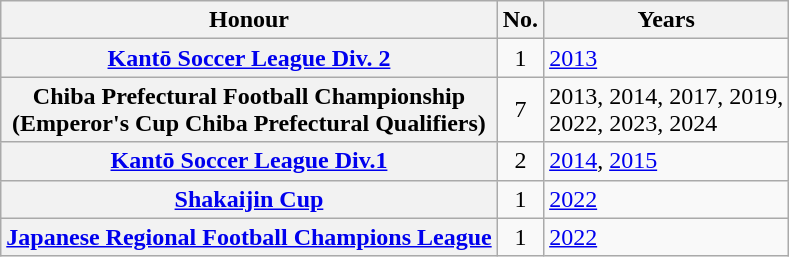<table class="wikitable plainrowheaders">
<tr>
<th scope=col>Honour</th>
<th scope=col>No.</th>
<th scope=col>Years</th>
</tr>
<tr>
<th scope=row><a href='#'>Kantō Soccer League Div. 2</a></th>
<td align="center">1</td>
<td><a href='#'>2013</a></td>
</tr>
<tr>
<th scope=row>Chiba Prefectural Football Championship <br>(Emperor's Cup Chiba Prefectural Qualifiers)</th>
<td align="center">7</td>
<td>2013, 2014, 2017, 2019, <br> 2022, 2023, 2024</td>
</tr>
<tr>
<th scope=row><a href='#'>Kantō Soccer League Div.1</a></th>
<td align="center">2</td>
<td><a href='#'>2014</a>, <a href='#'>2015</a></td>
</tr>
<tr>
<th scope=row><a href='#'>Shakaijin Cup</a></th>
<td align="center">1</td>
<td><a href='#'>2022</a></td>
</tr>
<tr>
<th scope=row><a href='#'>Japanese Regional Football Champions League</a></th>
<td align="center">1</td>
<td><a href='#'>2022</a></td>
</tr>
</table>
